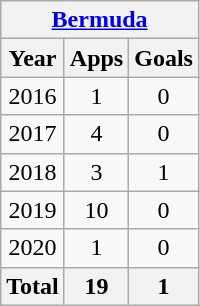<table class="wikitable" style="text-align:center">
<tr>
<th colspan="3"><a href='#'>Bermuda</a></th>
</tr>
<tr>
<th>Year</th>
<th>Apps</th>
<th>Goals</th>
</tr>
<tr>
<td>2016</td>
<td>1</td>
<td>0</td>
</tr>
<tr>
<td>2017</td>
<td>4</td>
<td>0</td>
</tr>
<tr>
<td>2018</td>
<td>3</td>
<td>1</td>
</tr>
<tr>
<td>2019</td>
<td>10</td>
<td>0</td>
</tr>
<tr>
<td>2020</td>
<td>1</td>
<td>0</td>
</tr>
<tr>
<th>Total</th>
<th>19</th>
<th>1</th>
</tr>
</table>
